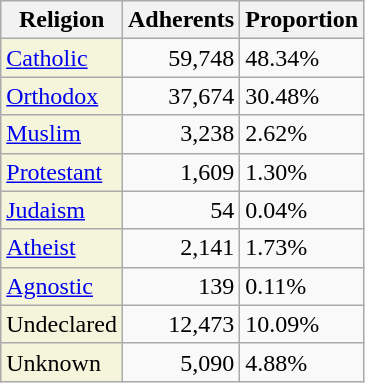<table class="wikitable">
<tr>
<th>Religion</th>
<th>Adherents</th>
<th>Proportion</th>
</tr>
<tr>
<td style="background:#F5F5DC;"><a href='#'>Catholic</a></td>
<td align="right">59,748</td>
<td>48.34%</td>
</tr>
<tr>
<td style="background:#F5F5DC;"><a href='#'>Orthodox</a></td>
<td align="right">37,674</td>
<td>30.48%</td>
</tr>
<tr>
<td style="background:#F5F5DC;"><a href='#'>Muslim</a></td>
<td align="right">3,238</td>
<td>2.62%</td>
</tr>
<tr>
<td style="background:#F5F5DC;"><a href='#'>Protestant</a></td>
<td align="right">1,609</td>
<td>1.30%</td>
</tr>
<tr>
<td style="background:#F5F5DC;"><a href='#'>Judaism</a></td>
<td align="right">54</td>
<td>0.04%</td>
</tr>
<tr>
<td style="background:#F5F5DC;"><a href='#'>Atheist</a></td>
<td align="right">2,141</td>
<td>1.73%</td>
</tr>
<tr>
<td style="background:#F5F5DC;"><a href='#'>Agnostic</a></td>
<td align="right">139</td>
<td>0.11%</td>
</tr>
<tr>
<td style="background:#F5F5DC;">Undeclared</td>
<td align="right">12,473</td>
<td>10.09%</td>
</tr>
<tr>
<td style="background:#F5F5DC;">Unknown</td>
<td align="right">5,090</td>
<td>4.88%</td>
</tr>
</table>
